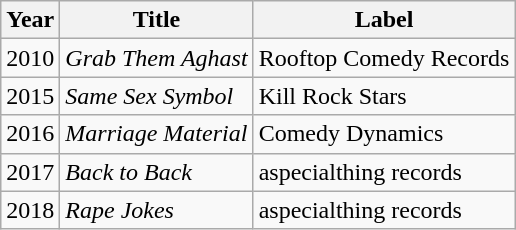<table class="wikitable">
<tr>
<th>Year</th>
<th>Title</th>
<th>Label</th>
</tr>
<tr>
<td>2010</td>
<td><em>Grab Them Aghast</em></td>
<td>Rooftop Comedy Records</td>
</tr>
<tr>
<td>2015</td>
<td><em>Same Sex Symbol</em></td>
<td>Kill Rock Stars</td>
</tr>
<tr>
<td>2016</td>
<td><em>Marriage Material</em></td>
<td>Comedy Dynamics</td>
</tr>
<tr>
<td>2017</td>
<td><em>Back to Back</em></td>
<td>aspecialthing records</td>
</tr>
<tr>
<td>2018</td>
<td><em>Rape Jokes</em></td>
<td>aspecialthing records</td>
</tr>
</table>
